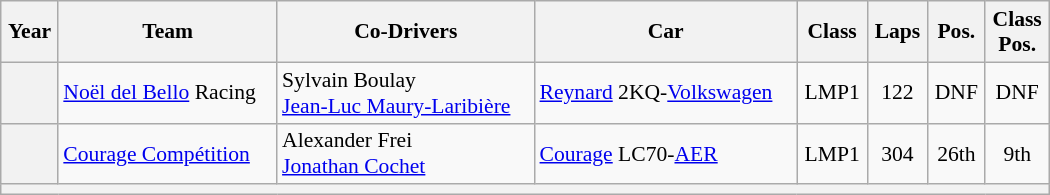<table class="wikitable" style="text-align:center; font-size:90%; width:700px">
<tr>
<th>Year</th>
<th>Team</th>
<th>Co-Drivers</th>
<th>Car</th>
<th>Class</th>
<th>Laps</th>
<th>Pos.</th>
<th>Class<br>Pos.</th>
</tr>
<tr>
<th></th>
<td align="left"> <a href='#'>Noël del Bello</a> Racing</td>
<td align="left"> Sylvain Boulay<br> <a href='#'>Jean-Luc Maury-Laribière</a></td>
<td align="left"><a href='#'>Reynard</a> 2KQ-<a href='#'>Volkswagen</a></td>
<td>LMP1</td>
<td>122</td>
<td>DNF</td>
<td>DNF</td>
</tr>
<tr>
<th></th>
<td align="left"> <a href='#'>Courage Compétition</a></td>
<td align="left"> Alexander Frei<br> <a href='#'>Jonathan Cochet</a></td>
<td align="left"><a href='#'>Courage</a> LC70-<a href='#'>AER</a></td>
<td>LMP1</td>
<td>304</td>
<td>26th</td>
<td>9th</td>
</tr>
<tr>
<th colspan="8"></th>
</tr>
</table>
